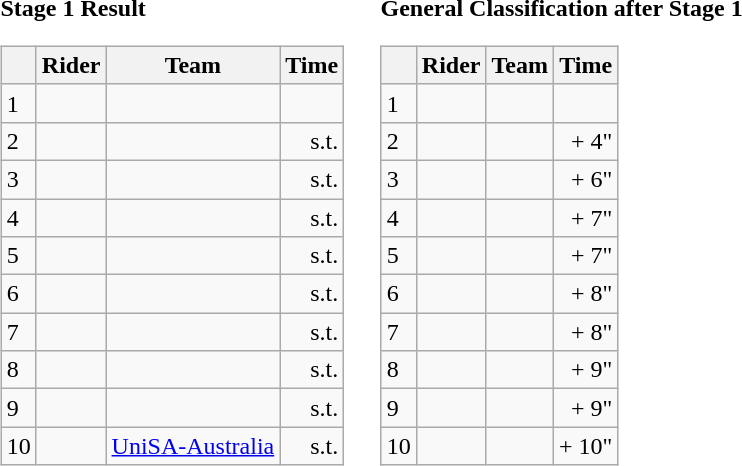<table>
<tr>
<td><strong>Stage 1 Result</strong><br><table class="wikitable">
<tr>
<th></th>
<th>Rider</th>
<th>Team</th>
<th>Time</th>
</tr>
<tr>
<td>1</td>
<td></td>
<td></td>
<td align="right"></td>
</tr>
<tr>
<td>2</td>
<td></td>
<td></td>
<td align="right">s.t.</td>
</tr>
<tr>
<td>3</td>
<td></td>
<td></td>
<td align="right">s.t.</td>
</tr>
<tr>
<td>4</td>
<td></td>
<td></td>
<td align="right">s.t.</td>
</tr>
<tr>
<td>5</td>
<td></td>
<td></td>
<td align="right">s.t.</td>
</tr>
<tr>
<td>6</td>
<td></td>
<td></td>
<td align="right">s.t.</td>
</tr>
<tr>
<td>7</td>
<td></td>
<td></td>
<td align="right">s.t.</td>
</tr>
<tr>
<td>8</td>
<td></td>
<td></td>
<td align="right">s.t.</td>
</tr>
<tr>
<td>9</td>
<td></td>
<td></td>
<td align="right">s.t.</td>
</tr>
<tr>
<td>10</td>
<td></td>
<td><a href='#'>UniSA-Australia</a></td>
<td align="right">s.t.</td>
</tr>
</table>
</td>
<td></td>
<td><strong>General Classification after Stage 1</strong><br><table class="wikitable">
<tr>
<th></th>
<th>Rider</th>
<th>Team</th>
<th>Time</th>
</tr>
<tr>
<td>1</td>
<td>  </td>
<td></td>
<td align="right"></td>
</tr>
<tr>
<td>2</td>
<td> </td>
<td></td>
<td align="right">+ 4"</td>
</tr>
<tr>
<td>3</td>
<td></td>
<td></td>
<td align="right">+ 6"</td>
</tr>
<tr>
<td>4</td>
<td></td>
<td></td>
<td align="right">+ 7"</td>
</tr>
<tr>
<td>5</td>
<td></td>
<td></td>
<td align="right">+ 7"</td>
</tr>
<tr>
<td>6</td>
<td></td>
<td></td>
<td align="right">+ 8"</td>
</tr>
<tr>
<td>7</td>
<td></td>
<td></td>
<td align="right">+ 8"</td>
</tr>
<tr>
<td>8</td>
<td></td>
<td></td>
<td align="right">+ 9"</td>
</tr>
<tr>
<td>9</td>
<td></td>
<td></td>
<td align="right">+ 9"</td>
</tr>
<tr>
<td>10</td>
<td></td>
<td></td>
<td align="right">+ 10"</td>
</tr>
</table>
</td>
</tr>
</table>
